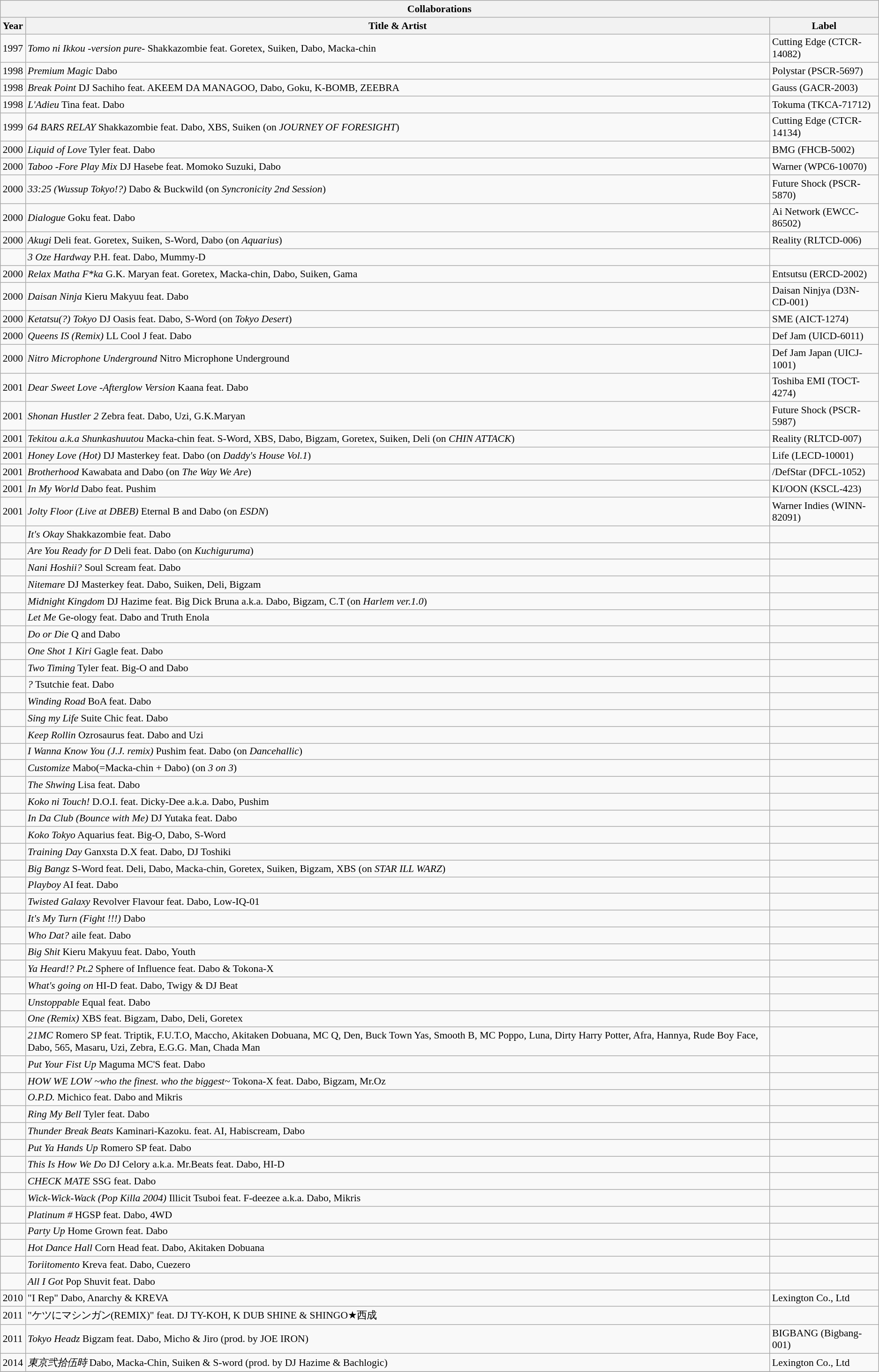<table class="wikitable" style="font-size: 90%; text-align: left; ">
<tr ---->
<th colspan="3">Collaborations</th>
</tr>
<tr ---->
<th>Year</th>
<th>Title & Artist</th>
<th>Label</th>
</tr>
<tr ---->
<td>1997</td>
<td><em>Tomo ni Ikkou -version pure-</em> Shakkazombie feat. Goretex, Suiken, Dabo, Macka-chin</td>
<td>Cutting Edge (CTCR-14082)</td>
</tr>
<tr ---->
<td>1998</td>
<td><em>Premium Magic</em> Dabo</td>
<td>Polystar (PSCR-5697)</td>
</tr>
<tr ---->
<td>1998</td>
<td><em>Break Point</em> DJ Sachiho feat. AKEEM DA MANAGOO, Dabo, Goku, K-BOMB, ZEEBRA</td>
<td>Gauss (GACR-2003)</td>
</tr>
<tr ---->
<td>1998</td>
<td><em>L'Adieu</em> Tina feat. Dabo</td>
<td>Tokuma (TKCA-71712)</td>
</tr>
<tr ---->
<td>1999</td>
<td><em>64 BARS RELAY</em> Shakkazombie feat. Dabo, XBS, Suiken (on <em>JOURNEY OF FORESIGHT</em>)</td>
<td>Cutting Edge (CTCR-14134)</td>
</tr>
<tr ---->
<td>2000</td>
<td><em>Liquid of Love</em> Tyler feat. Dabo</td>
<td>BMG (FHCB-5002)</td>
</tr>
<tr ---->
<td>2000</td>
<td><em>Taboo -Fore Play Mix</em> DJ Hasebe feat. Momoko Suzuki, Dabo</td>
<td>Warner (WPC6-10070)</td>
</tr>
<tr ---->
<td>2000</td>
<td><em>33:25 (Wussup Tokyo!?)</em> Dabo & Buckwild (on <em>Syncronicity 2nd Session</em>)</td>
<td>Future Shock (PSCR-5870)</td>
</tr>
<tr ---->
<td>2000</td>
<td><em>Dialogue</em> Goku feat. Dabo</td>
<td>Ai Network (EWCC-86502)</td>
</tr>
<tr ---->
<td>2000</td>
<td><em>Akugi</em> Deli feat. Goretex, Suiken, S-Word, Dabo (on <em>Aquarius</em>)</td>
<td>Reality (RLTCD-006)</td>
</tr>
<tr ---->
<td></td>
<td><em>3 Oze Hardway</em> P.H. feat. Dabo, Mummy-D</td>
<td></td>
</tr>
<tr ---->
<td>2000</td>
<td><em>Relax Matha F*ka</em> G.K. Maryan feat. Goretex, Macka-chin, Dabo, Suiken, Gama</td>
<td>Entsutsu (ERCD-2002)</td>
</tr>
<tr ---->
<td>2000</td>
<td><em>Daisan Ninja</em> Kieru Makyuu feat. Dabo</td>
<td>Daisan Ninjya (D3N-CD-001)</td>
</tr>
<tr ---->
<td>2000</td>
<td><em>Ketatsu(?) Tokyo</em> DJ Oasis feat. Dabo, S-Word (on <em>Tokyo Desert</em>)</td>
<td>SME (AICT-1274)</td>
</tr>
<tr ---->
<td>2000</td>
<td><em>Queens IS (Remix)</em> LL Cool J feat. Dabo</td>
<td>Def Jam (UICD-6011)</td>
</tr>
<tr ---->
<td>2000</td>
<td><em>Nitro Microphone Underground</em> Nitro Microphone Underground</td>
<td>Def Jam Japan (UICJ-1001)</td>
</tr>
<tr ---->
<td>2001</td>
<td><em>Dear Sweet Love -Afterglow Version</em> Kaana feat. Dabo</td>
<td>Toshiba EMI (TOCT-4274)</td>
</tr>
<tr ---->
<td>2001</td>
<td><em>Shonan Hustler 2</em> Zebra feat. Dabo, Uzi, G.K.Maryan</td>
<td>Future Shock (PSCR-5987)</td>
</tr>
<tr ---->
<td>2001</td>
<td><em>Tekitou a.k.a Shunkashuutou</em> Macka-chin feat. S-Word, XBS, Dabo, Bigzam, Goretex, Suiken, Deli (on <em>CHIN ATTACK</em>)</td>
<td>Reality (RLTCD-007)</td>
</tr>
<tr ---->
<td>2001</td>
<td><em>Honey Love (Hot)</em> DJ Masterkey feat. Dabo (on <em>Daddy's House Vol.1</em>)</td>
<td>Life (LECD-10001)</td>
</tr>
<tr ---->
<td>2001</td>
<td><em>Brotherhood</em> Kawabata and Dabo (on <em>The Way We Are</em>)</td>
<td>/DefStar (DFCL-1052)</td>
</tr>
<tr ---->
<td>2001</td>
<td><em>In My World</em> Dabo feat. Pushim</td>
<td>KI/OON (KSCL-423)</td>
</tr>
<tr ---->
<td>2001</td>
<td><em>Jolty Floor (Live at DBEB)</em> Eternal B and Dabo (on <em>ESDN</em>)</td>
<td>Warner Indies (WINN-82091)</td>
</tr>
<tr ---->
<td></td>
<td><em>It's Okay</em> Shakkazombie feat. Dabo</td>
<td></td>
</tr>
<tr ---->
<td></td>
<td><em>Are You Ready for D</em> Deli feat. Dabo (on <em>Kuchiguruma</em>)</td>
<td></td>
</tr>
<tr ---->
<td></td>
<td><em>Nani Hoshii?</em> Soul Scream feat. Dabo</td>
<td></td>
</tr>
<tr ---->
<td></td>
<td><em>Nitemare</em> DJ Masterkey feat. Dabo, Suiken, Deli, Bigzam</td>
<td></td>
</tr>
<tr ---->
<td></td>
<td><em>Midnight Kingdom</em> DJ Hazime feat. Big Dick Bruna a.k.a. Dabo, Bigzam, C.T (on <em>Harlem ver.1.0</em>)</td>
<td></td>
</tr>
<tr ---->
<td></td>
<td><em>Let Me</em> Ge-ology feat. Dabo and Truth Enola</td>
<td></td>
</tr>
<tr ---->
<td></td>
<td><em>Do or Die</em> Q and Dabo</td>
<td></td>
</tr>
<tr ---->
<td></td>
<td><em>One Shot 1 Kiri</em> Gagle feat. Dabo</td>
<td></td>
</tr>
<tr ---->
<td></td>
<td><em>Two Timing</em> Tyler feat. Big-O and Dabo</td>
<td></td>
</tr>
<tr ---->
<td></td>
<td><em>?</em> Tsutchie feat. Dabo</td>
<td></td>
</tr>
<tr ---->
<td></td>
<td><em>Winding Road</em> BoA feat. Dabo</td>
<td></td>
</tr>
<tr ---->
<td></td>
<td><em>Sing my Life</em> Suite Chic feat. Dabo</td>
<td></td>
</tr>
<tr ---->
<td></td>
<td><em>Keep Rollin</em> Ozrosaurus feat. Dabo and Uzi</td>
<td></td>
</tr>
<tr ---->
<td></td>
<td><em>I Wanna Know You (J.J. remix)</em> Pushim feat. Dabo (on <em>Dancehallic</em>)</td>
<td></td>
</tr>
<tr ---->
<td></td>
<td><em>Customize</em> Mabo(=Macka-chin + Dabo) (on <em>3 on 3</em>)</td>
<td></td>
</tr>
<tr ---->
<td></td>
<td><em>The Shwing</em> Lisa feat. Dabo</td>
<td></td>
</tr>
<tr ---->
<td></td>
<td><em>Koko ni Touch!</em> D.O.I. feat. Dicky-Dee a.k.a. Dabo, Pushim</td>
<td></td>
</tr>
<tr ---->
<td></td>
<td><em>In Da Club (Bounce with Me)</em> DJ Yutaka feat. Dabo</td>
<td></td>
</tr>
<tr ---->
<td></td>
<td><em>Koko Tokyo</em> Aquarius feat. Big-O, Dabo, S-Word</td>
<td></td>
</tr>
<tr ---->
<td></td>
<td><em>Training Day</em> Ganxsta D.X feat. Dabo, DJ Toshiki</td>
<td></td>
</tr>
<tr ---->
<td></td>
<td><em>Big Bangz</em> S-Word feat. Deli, Dabo, Macka-chin, Goretex, Suiken, Bigzam, XBS (on <em>STAR ILL WARZ</em>)</td>
<td></td>
</tr>
<tr ---->
<td></td>
<td><em>Playboy</em> AI feat. Dabo</td>
<td></td>
</tr>
<tr ---->
<td></td>
<td><em>Twisted Galaxy</em> Revolver Flavour feat. Dabo, Low-IQ-01</td>
<td></td>
</tr>
<tr ---->
<td></td>
<td><em>It's My Turn (Fight !!!)</em> Dabo</td>
<td></td>
</tr>
<tr ---->
<td></td>
<td><em>Who Dat?</em> aile feat. Dabo</td>
<td></td>
</tr>
<tr ---->
<td></td>
<td><em>Big Shit</em> Kieru Makyuu feat. Dabo, Youth</td>
<td></td>
</tr>
<tr ---->
<td></td>
<td><em>Ya Heard!? Pt.2</em> Sphere of Influence feat. Dabo & Tokona-X</td>
<td></td>
</tr>
<tr ---->
<td></td>
<td><em>What's going on</em> HI-D feat. Dabo, Twigy & DJ Beat</td>
<td></td>
</tr>
<tr ---->
<td></td>
<td><em>Unstoppable</em> Equal feat. Dabo</td>
<td></td>
</tr>
<tr ---->
<td></td>
<td><em>One (Remix)</em> XBS feat. Bigzam, Dabo, Deli, Goretex</td>
<td></td>
</tr>
<tr ---->
<td></td>
<td><em>21MC</em> Romero SP feat. Triptik, F.U.T.O, Maccho, Akitaken Dobuana, MC Q, Den, Buck Town Yas, Smooth B, MC Poppo, Luna, Dirty Harry Potter, Afra, Hannya, Rude Boy Face, Dabo, 565, Masaru, Uzi, Zebra, E.G.G. Man, Chada Man</td>
<td></td>
</tr>
<tr ---->
<td></td>
<td><em>Put Your Fist Up</em> Maguma MC'S feat. Dabo</td>
<td></td>
</tr>
<tr ---->
<td></td>
<td><em>HOW WE LOW ~who the finest. who the biggest~</em> Tokona-X feat. Dabo, Bigzam, Mr.Oz</td>
<td></td>
</tr>
<tr ---->
<td></td>
<td><em>O.P.D.</em> Michico feat. Dabo and Mikris</td>
<td></td>
</tr>
<tr ---->
<td></td>
<td><em>Ring My Bell</em> Tyler feat. Dabo</td>
<td></td>
</tr>
<tr ---->
<td></td>
<td><em>Thunder Break Beats</em> Kaminari-Kazoku. feat. AI, Habiscream, Dabo</td>
<td></td>
</tr>
<tr ---->
<td></td>
<td><em>Put Ya Hands Up</em> Romero SP feat. Dabo</td>
<td></td>
</tr>
<tr ---->
<td></td>
<td><em>This Is How We Do</em> DJ Celory a.k.a. Mr.Beats feat. Dabo, HI-D</td>
<td></td>
</tr>
<tr ---->
<td></td>
<td><em>CHECK MATE</em> SSG feat. Dabo</td>
<td></td>
</tr>
<tr ---->
<td></td>
<td><em>Wick-Wick-Wack (Pop Killa 2004)</em> Illicit Tsuboi feat. F-deezee a.k.a. Dabo, Mikris</td>
<td></td>
</tr>
<tr ---->
<td></td>
<td><em>Platinum #</em> HGSP feat. Dabo, 4WD</td>
<td></td>
</tr>
<tr ---->
<td></td>
<td><em>Party Up</em> Home Grown feat. Dabo</td>
<td></td>
</tr>
<tr ---->
<td></td>
<td><em>Hot Dance Hall</em> Corn Head feat. Dabo, Akitaken Dobuana</td>
<td></td>
</tr>
<tr ---->
<td></td>
<td><em>Toriitomento</em> Kreva feat. Dabo, Cuezero</td>
<td></td>
</tr>
<tr ---->
<td></td>
<td><em>All I Got</em> Pop Shuvit feat. Dabo</td>
<td></td>
</tr>
<tr ---->
<td>2010</td>
<td>"I Rep" Dabo, Anarchy & KREVA</td>
<td>Lexington Co., Ltd</td>
</tr>
<tr ---->
<td>2011</td>
<td>"ケツにマシンガン(REMIX)" feat. DJ TY-KOH, K DUB SHINE & SHINGO★西成</td>
<td></td>
</tr>
<tr ---->
<td>2011</td>
<td><em>Tokyo Headz</em> Bigzam feat. Dabo, Micho & Jiro (prod. by JOE IRON)</td>
<td>BIGBANG (Bigbang-001)</td>
</tr>
<tr ---->
<td>2014</td>
<td><em>東京弐拾伍時</em> Dabo, Macka-Chin, Suiken & S-word (prod. by DJ Hazime & Bachlogic)</td>
<td>Lexington Co., Ltd</td>
</tr>
<tr ---->
</tr>
</table>
